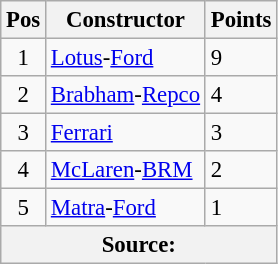<table class="wikitable" style="font-size: 95%;">
<tr>
<th>Pos</th>
<th>Constructor</th>
<th>Points</th>
</tr>
<tr>
<td align="center">1</td>
<td> <a href='#'>Lotus</a>-<a href='#'>Ford</a></td>
<td align="left">9</td>
</tr>
<tr>
<td align="center">2</td>
<td> <a href='#'>Brabham</a>-<a href='#'>Repco</a></td>
<td align="left">4</td>
</tr>
<tr>
<td align="center">3</td>
<td> <a href='#'>Ferrari</a></td>
<td align="left">3</td>
</tr>
<tr>
<td align="center">4</td>
<td> <a href='#'>McLaren</a>-<a href='#'>BRM</a></td>
<td align="left">2</td>
</tr>
<tr>
<td align="center">5</td>
<td> <a href='#'>Matra</a>-<a href='#'>Ford</a></td>
<td align="left">1</td>
</tr>
<tr>
<th colspan=4>Source:</th>
</tr>
</table>
